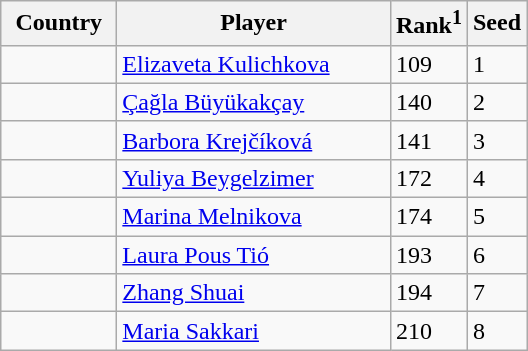<table class="sortable wikitable">
<tr>
<th width="70">Country</th>
<th width="175">Player</th>
<th>Rank<sup>1</sup></th>
<th>Seed</th>
</tr>
<tr>
<td></td>
<td><a href='#'>Elizaveta Kulichkova</a></td>
<td>109</td>
<td>1</td>
</tr>
<tr>
<td></td>
<td><a href='#'>Çağla Büyükakçay</a></td>
<td>140</td>
<td>2</td>
</tr>
<tr>
<td></td>
<td><a href='#'>Barbora Krejčíková</a></td>
<td>141</td>
<td>3</td>
</tr>
<tr>
<td></td>
<td><a href='#'>Yuliya Beygelzimer</a></td>
<td>172</td>
<td>4</td>
</tr>
<tr>
<td></td>
<td><a href='#'>Marina Melnikova</a></td>
<td>174</td>
<td>5</td>
</tr>
<tr>
<td></td>
<td><a href='#'>Laura Pous Tió</a></td>
<td>193</td>
<td>6</td>
</tr>
<tr>
<td></td>
<td><a href='#'>Zhang Shuai</a></td>
<td>194</td>
<td>7</td>
</tr>
<tr>
<td></td>
<td><a href='#'>Maria Sakkari</a></td>
<td>210</td>
<td>8</td>
</tr>
</table>
